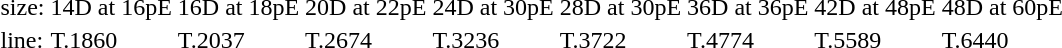<table style="margin-left:40px;">
<tr>
<td>size:</td>
<td>14D at 16pE</td>
<td>16D at 18pE</td>
<td>20D at 22pE</td>
<td>24D at 30pE</td>
<td>28D at 30pE</td>
<td>36D at 36pE</td>
<td>42D at 48pE</td>
<td>48D at 60pE</td>
</tr>
<tr>
<td>line:</td>
<td>T.1860</td>
<td>T.2037</td>
<td>T.2674</td>
<td>T.3236</td>
<td>T.3722</td>
<td>T.4774</td>
<td>T.5589</td>
<td>T.6440</td>
</tr>
</table>
